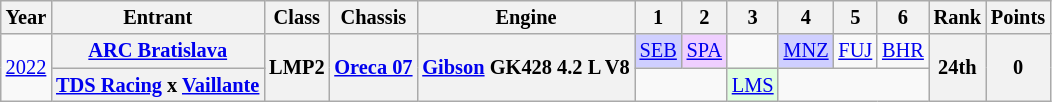<table class="wikitable" style="text-align:center; font-size:85%">
<tr>
<th>Year</th>
<th>Entrant</th>
<th>Class</th>
<th>Chassis</th>
<th>Engine</th>
<th>1</th>
<th>2</th>
<th>3</th>
<th>4</th>
<th>5</th>
<th>6</th>
<th>Rank</th>
<th>Points</th>
</tr>
<tr>
<td rowspan=2><a href='#'>2022</a></td>
<th nowrap><a href='#'>ARC Bratislava</a></th>
<th rowspan=2>LMP2</th>
<th rowspan=2><a href='#'>Oreca 07</a></th>
<th rowspan=2><a href='#'>Gibson</a> GK428 4.2 L V8</th>
<td style="background:#CFCFFF;"><a href='#'>SEB</a><br></td>
<td style="background:#EFCFFF;"><a href='#'>SPA</a><br></td>
<td></td>
<td style="background:#CFCFFF;"><a href='#'>MNZ</a><br></td>
<td style="background:#;"><a href='#'>FUJ</a><br></td>
<td style="background:#;"><a href='#'>BHR</a><br></td>
<th rowspan=2>24th</th>
<th rowspan=2>0</th>
</tr>
<tr>
<th nowrap><a href='#'>TDS Racing</a> x <a href='#'>Vaillante</a></th>
<td colspan=2></td>
<td style="background:#DFFFDF;"><a href='#'>LMS</a><br></td>
<td colspan=3></td>
</tr>
</table>
